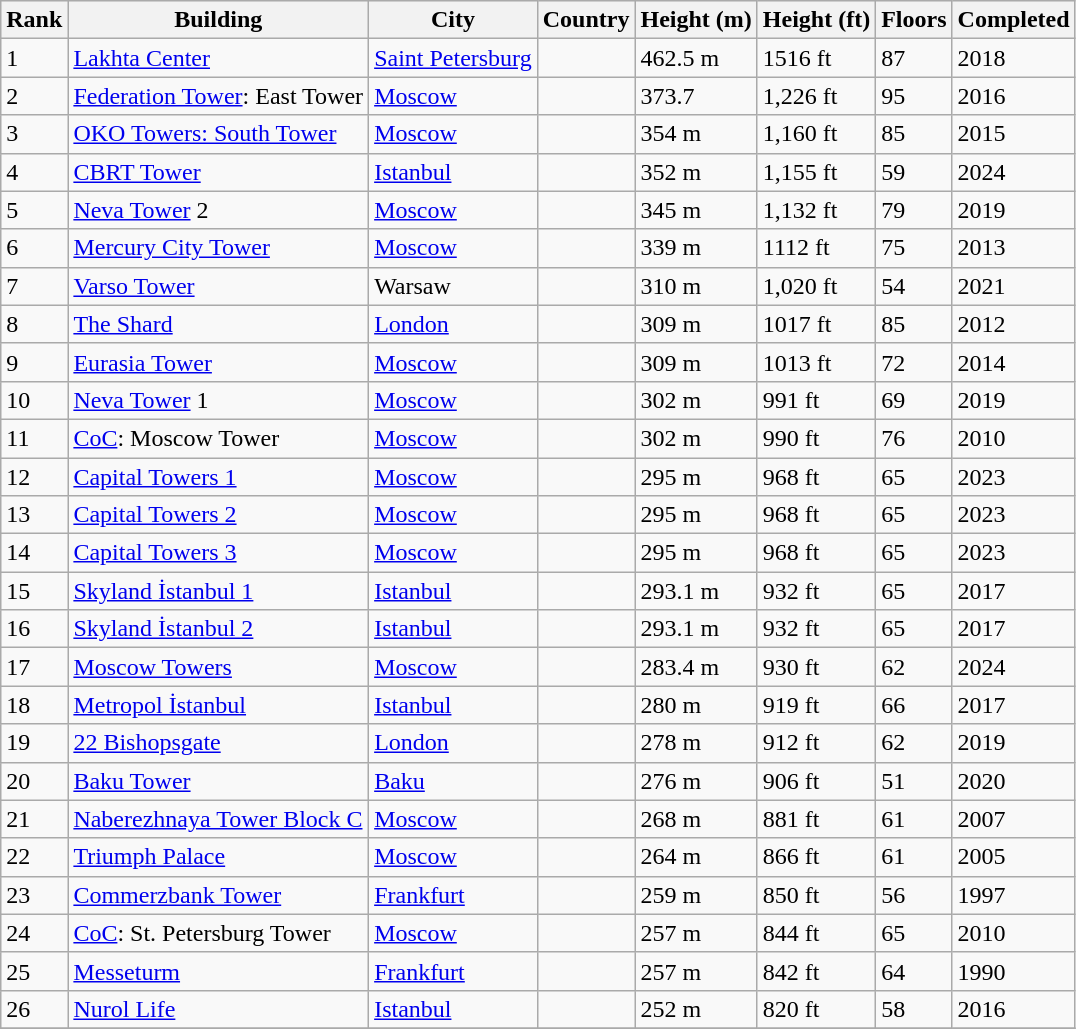<table class="wikitable sortable">
<tr style="background: #ececec;">
<th>Rank</th>
<th>Building</th>
<th>City</th>
<th>Country</th>
<th>Height (m)</th>
<th>Height (ft)</th>
<th>Floors</th>
<th>Completed</th>
</tr>
<tr>
<td>1</td>
<td><a href='#'>Lakhta Center</a></td>
<td><a href='#'>Saint Petersburg</a></td>
<td></td>
<td>462.5 m</td>
<td>1516 ft</td>
<td>87</td>
<td>2018</td>
</tr>
<tr>
<td>2</td>
<td><a href='#'>Federation Tower</a>: East Tower</td>
<td><a href='#'>Moscow</a></td>
<td></td>
<td>373.7</td>
<td>1,226 ft</td>
<td>95</td>
<td>2016</td>
</tr>
<tr>
<td>3</td>
<td><a href='#'>OKO Towers: South Tower</a></td>
<td><a href='#'>Moscow</a></td>
<td></td>
<td>354 m</td>
<td>1,160 ft</td>
<td>85</td>
<td>2015</td>
</tr>
<tr>
<td>4</td>
<td><a href='#'>CBRT Tower</a></td>
<td><a href='#'>Istanbul</a></td>
<td></td>
<td>352 m</td>
<td>1,155 ft</td>
<td>59</td>
<td>2024</td>
</tr>
<tr>
<td>5</td>
<td><a href='#'>Neva Tower</a> 2</td>
<td><a href='#'>Moscow</a></td>
<td></td>
<td>345 m</td>
<td>1,132 ft</td>
<td>79</td>
<td>2019</td>
</tr>
<tr>
<td>6</td>
<td><a href='#'>Mercury City Tower</a></td>
<td><a href='#'>Moscow</a></td>
<td></td>
<td>339 m</td>
<td>1112 ft</td>
<td>75</td>
<td>2013</td>
</tr>
<tr>
<td>7</td>
<td><a href='#'>Varso Tower</a></td>
<td>Warsaw</td>
<td></td>
<td>310 m</td>
<td>1,020 ft</td>
<td>54</td>
<td>2021</td>
</tr>
<tr>
<td>8</td>
<td><a href='#'>The Shard</a></td>
<td><a href='#'>London</a></td>
<td></td>
<td>309 m</td>
<td>1017 ft</td>
<td>85</td>
<td>2012</td>
</tr>
<tr>
<td>9</td>
<td><a href='#'>Eurasia Tower</a></td>
<td><a href='#'>Moscow</a></td>
<td></td>
<td>309 m</td>
<td>1013 ft</td>
<td>72</td>
<td>2014</td>
</tr>
<tr>
<td>10</td>
<td><a href='#'>Neva Tower</a> 1</td>
<td><a href='#'>Moscow</a></td>
<td></td>
<td>302 m</td>
<td>991 ft</td>
<td>69</td>
<td>2019</td>
</tr>
<tr>
<td>11</td>
<td><a href='#'>CoC</a>: Moscow Tower</td>
<td><a href='#'>Moscow</a></td>
<td></td>
<td>302 m</td>
<td>990 ft</td>
<td>76</td>
<td>2010</td>
</tr>
<tr>
<td>12</td>
<td><a href='#'>Capital Towers 1</a></td>
<td><a href='#'>Moscow</a></td>
<td></td>
<td>295 m</td>
<td>968 ft</td>
<td>65</td>
<td>2023</td>
</tr>
<tr>
<td>13</td>
<td><a href='#'>Capital Towers 2</a></td>
<td><a href='#'>Moscow</a></td>
<td></td>
<td>295 m</td>
<td>968 ft</td>
<td>65</td>
<td>2023</td>
</tr>
<tr>
<td>14</td>
<td><a href='#'>Capital Towers 3</a></td>
<td><a href='#'>Moscow</a></td>
<td></td>
<td>295 m</td>
<td>968 ft</td>
<td>65</td>
<td>2023</td>
</tr>
<tr>
<td>15</td>
<td><a href='#'>Skyland İstanbul 1</a></td>
<td><a href='#'>Istanbul</a></td>
<td></td>
<td>293.1 m</td>
<td>932 ft</td>
<td>65</td>
<td>2017</td>
</tr>
<tr>
<td>16</td>
<td><a href='#'>Skyland İstanbul 2</a></td>
<td><a href='#'>Istanbul</a></td>
<td></td>
<td>293.1 m</td>
<td>932 ft</td>
<td>65</td>
<td>2017</td>
</tr>
<tr>
<td>17</td>
<td><a href='#'>Moscow Towers</a></td>
<td><a href='#'>Moscow</a></td>
<td></td>
<td>283.4 m</td>
<td>930 ft</td>
<td>62</td>
<td>2024</td>
</tr>
<tr>
<td>18</td>
<td><a href='#'>Metropol İstanbul</a></td>
<td><a href='#'>Istanbul</a></td>
<td></td>
<td>280 m</td>
<td>919 ft</td>
<td>66</td>
<td>2017</td>
</tr>
<tr>
<td>19</td>
<td><a href='#'>22 Bishopsgate</a></td>
<td><a href='#'>London</a></td>
<td></td>
<td>278 m</td>
<td>912 ft</td>
<td>62</td>
<td>2019</td>
</tr>
<tr>
<td>20</td>
<td><a href='#'>Baku Tower</a></td>
<td><a href='#'>Baku</a></td>
<td></td>
<td>276 m</td>
<td>906 ft</td>
<td>51</td>
<td>2020</td>
</tr>
<tr>
<td>21</td>
<td><a href='#'>Naberezhnaya Tower Block C</a></td>
<td><a href='#'>Moscow</a></td>
<td></td>
<td>268 m</td>
<td>881 ft</td>
<td>61</td>
<td>2007</td>
</tr>
<tr>
<td>22</td>
<td><a href='#'>Triumph Palace</a></td>
<td><a href='#'>Moscow</a></td>
<td></td>
<td>264 m</td>
<td>866 ft</td>
<td>61</td>
<td>2005</td>
</tr>
<tr>
<td>23</td>
<td><a href='#'>Commerzbank Tower</a></td>
<td><a href='#'>Frankfurt</a></td>
<td></td>
<td>259 m</td>
<td>850 ft</td>
<td>56</td>
<td>1997</td>
</tr>
<tr>
<td>24</td>
<td><a href='#'>CoC</a>: St. Petersburg Tower</td>
<td><a href='#'>Moscow</a></td>
<td></td>
<td>257 m</td>
<td>844 ft</td>
<td>65</td>
<td>2010</td>
</tr>
<tr>
<td>25</td>
<td><a href='#'>Messeturm</a></td>
<td><a href='#'>Frankfurt</a></td>
<td></td>
<td>257 m</td>
<td>842 ft</td>
<td>64</td>
<td>1990</td>
</tr>
<tr>
<td>26</td>
<td><a href='#'>Nurol Life</a></td>
<td><a href='#'>Istanbul</a></td>
<td></td>
<td>252 m</td>
<td>820 ft</td>
<td>58</td>
<td>2016</td>
</tr>
<tr>
</tr>
</table>
